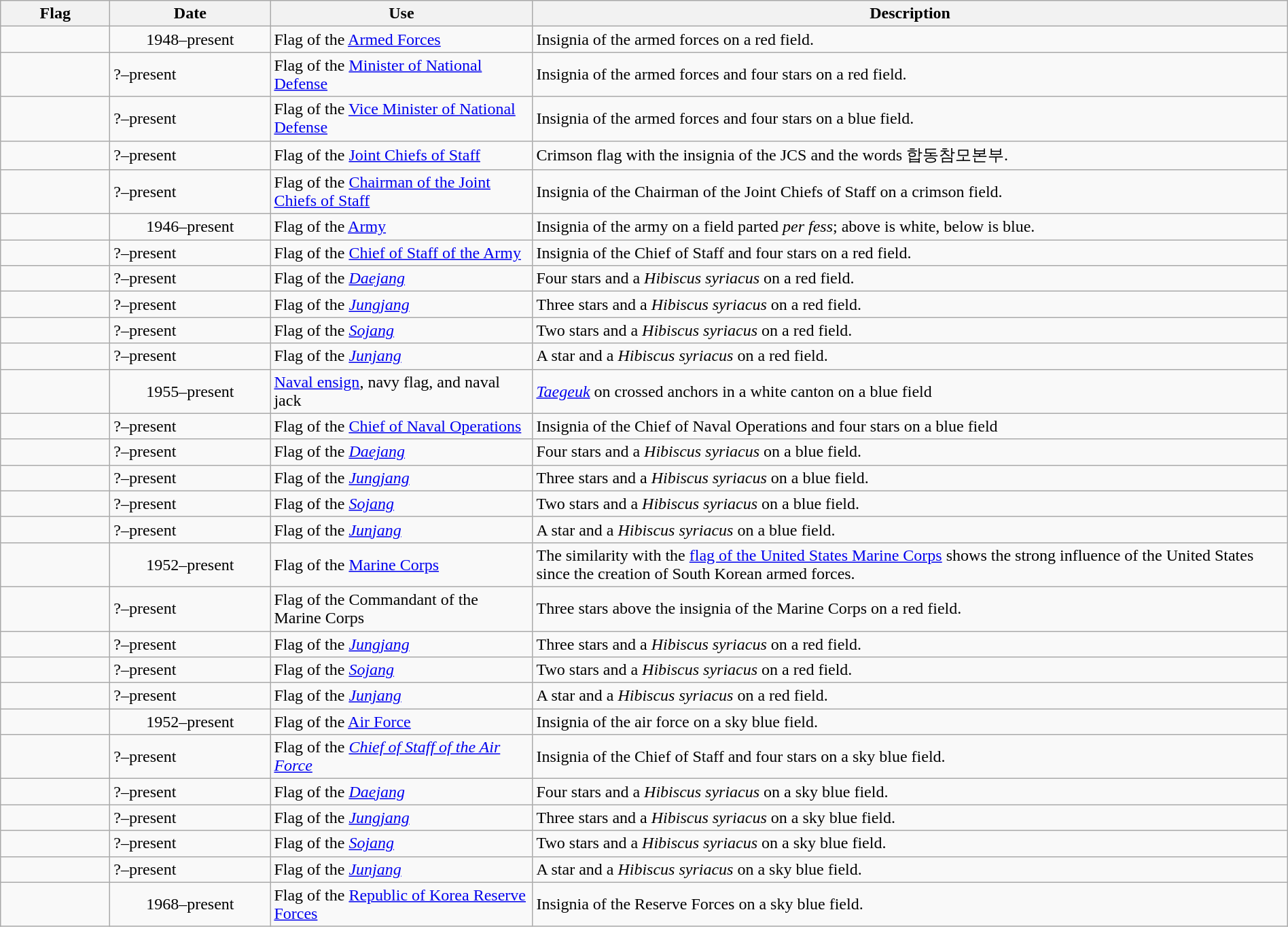<table class="wikitable" style="width:100%;">
<tr>
<th style="width:100px">Flag</th>
<th style="width:150px">Date</th>
<th style="width:250px">Use</th>
<th style="min-width:250px">Description</th>
</tr>
<tr>
<td></td>
<td style="text-align:center">1948–present</td>
<td>Flag of the <a href='#'>Armed Forces</a></td>
<td>Insignia of the armed forces on a red field.</td>
</tr>
<tr>
<td></td>
<td>?–present</td>
<td>Flag of the <a href='#'>Minister of National Defense</a></td>
<td>Insignia of the armed forces and four stars on a red field.</td>
</tr>
<tr>
<td></td>
<td>?–present</td>
<td>Flag of the <a href='#'>Vice Minister of National Defense</a></td>
<td>Insignia of the armed forces and four stars on a blue field.</td>
</tr>
<tr>
<td></td>
<td>?–present</td>
<td>Flag of the <a href='#'>Joint Chiefs of Staff</a></td>
<td>Crimson flag with the insignia of the JCS and the words 합동참모본부.</td>
</tr>
<tr>
<td></td>
<td>?–present</td>
<td>Flag of the <a href='#'>Chairman of the Joint Chiefs of Staff</a></td>
<td>Insignia of the Chairman of the Joint Chiefs of Staff on a crimson field.</td>
</tr>
<tr>
<td></td>
<td style="text-align:center">1946–present</td>
<td>Flag of the <a href='#'>Army</a></td>
<td>Insignia of the army on a field parted <em>per fess</em>; above is white, below is blue.</td>
</tr>
<tr>
<td></td>
<td>?–present</td>
<td>Flag of the <a href='#'>Chief of Staff of the Army</a></td>
<td>Insignia of the Chief of Staff and four stars on a red field.</td>
</tr>
<tr>
<td></td>
<td>?–present</td>
<td>Flag of the <em><a href='#'>Daejang</a></em></td>
<td>Four stars and a <em>Hibiscus syriacus</em> on a red field.</td>
</tr>
<tr>
<td></td>
<td>?–present</td>
<td>Flag of the <em><a href='#'>Jungjang</a></em></td>
<td>Three stars and a <em>Hibiscus syriacus</em> on a red field.</td>
</tr>
<tr>
<td></td>
<td>?–present</td>
<td>Flag of the <em><a href='#'>Sojang</a></em></td>
<td>Two stars and a <em>Hibiscus syriacus</em> on a red field.</td>
</tr>
<tr>
<td></td>
<td>?–present</td>
<td>Flag of the <em><a href='#'>Junjang</a></em></td>
<td>A star and a <em>Hibiscus syriacus</em> on a red field.</td>
</tr>
<tr>
<td></td>
<td style="text-align:center">1955–present</td>
<td><a href='#'>Naval ensign</a>, navy flag, and naval jack</td>
<td><em><a href='#'>Taegeuk</a></em> on crossed anchors in a white canton on a blue field</td>
</tr>
<tr>
<td></td>
<td>?–present</td>
<td>Flag of the <a href='#'>Chief of Naval Operations</a></td>
<td>Insignia of the Chief of Naval Operations and four stars on a blue field</td>
</tr>
<tr>
<td></td>
<td>?–present</td>
<td>Flag of the <em><a href='#'>Daejang</a></em></td>
<td>Four stars and a <em>Hibiscus syriacus</em> on a blue field.</td>
</tr>
<tr>
<td></td>
<td>?–present</td>
<td>Flag of the <em><a href='#'>Jungjang</a></em></td>
<td>Three stars and a <em>Hibiscus syriacus</em> on a blue field.</td>
</tr>
<tr>
<td></td>
<td>?–present</td>
<td>Flag of the <em><a href='#'>Sojang</a></em></td>
<td>Two stars and a <em>Hibiscus syriacus</em> on a blue field.</td>
</tr>
<tr>
<td></td>
<td>?–present</td>
<td>Flag of the <em><a href='#'>Junjang</a></em></td>
<td>A star and a <em>Hibiscus syriacus</em> on a blue field.</td>
</tr>
<tr>
<td></td>
<td style="text-align:center">1952–present</td>
<td>Flag of the <a href='#'>Marine Corps</a></td>
<td>The similarity with the <a href='#'>flag of the United States Marine Corps</a> shows the strong influence of the United States since the creation of South Korean armed forces.</td>
</tr>
<tr>
<td></td>
<td>?–present</td>
<td>Flag of the Commandant of the Marine Corps</td>
<td>Three stars above the insignia of the Marine Corps on a red field.</td>
</tr>
<tr>
<td></td>
<td>?–present</td>
<td>Flag of the <em><a href='#'>Jungjang</a></em></td>
<td>Three stars and a <em>Hibiscus syriacus</em> on a red field.</td>
</tr>
<tr>
<td></td>
<td>?–present</td>
<td>Flag of the <em><a href='#'>Sojang</a></em></td>
<td>Two stars and a <em>Hibiscus syriacus</em> on a red field.</td>
</tr>
<tr>
<td></td>
<td>?–present</td>
<td>Flag of the <em><a href='#'>Junjang</a></em></td>
<td>A star and a <em>Hibiscus syriacus</em> on a red field.</td>
</tr>
<tr>
<td></td>
<td style="text-align:center">1952–present</td>
<td>Flag of the <a href='#'>Air Force</a></td>
<td>Insignia of the air force on a sky blue field.</td>
</tr>
<tr>
<td></td>
<td>?–present</td>
<td>Flag of the <em><a href='#'>Chief of Staff of the Air Force</a></em></td>
<td>Insignia of the Chief of Staff and four stars on a sky blue field.</td>
</tr>
<tr>
<td></td>
<td>?–present</td>
<td>Flag of the <em><a href='#'>Daejang</a></em></td>
<td>Four stars and a <em>Hibiscus syriacus</em> on a sky blue field.</td>
</tr>
<tr>
<td></td>
<td>?–present</td>
<td>Flag of the <em><a href='#'>Jungjang</a></em></td>
<td>Three stars and a <em>Hibiscus syriacus</em> on a sky blue field.</td>
</tr>
<tr>
<td></td>
<td>?–present</td>
<td>Flag of the <em><a href='#'>Sojang</a></em></td>
<td>Two stars and a <em>Hibiscus syriacus</em> on a sky blue field.</td>
</tr>
<tr>
<td></td>
<td>?–present</td>
<td>Flag of the <em><a href='#'>Junjang</a></em></td>
<td>A star and a <em>Hibiscus syriacus</em> on a sky blue field.</td>
</tr>
<tr>
<td></td>
<td style="text-align:center">1968–present</td>
<td>Flag of the <a href='#'>Republic of Korea Reserve Forces</a></td>
<td>Insignia of the Reserve Forces on a sky blue field.</td>
</tr>
</table>
